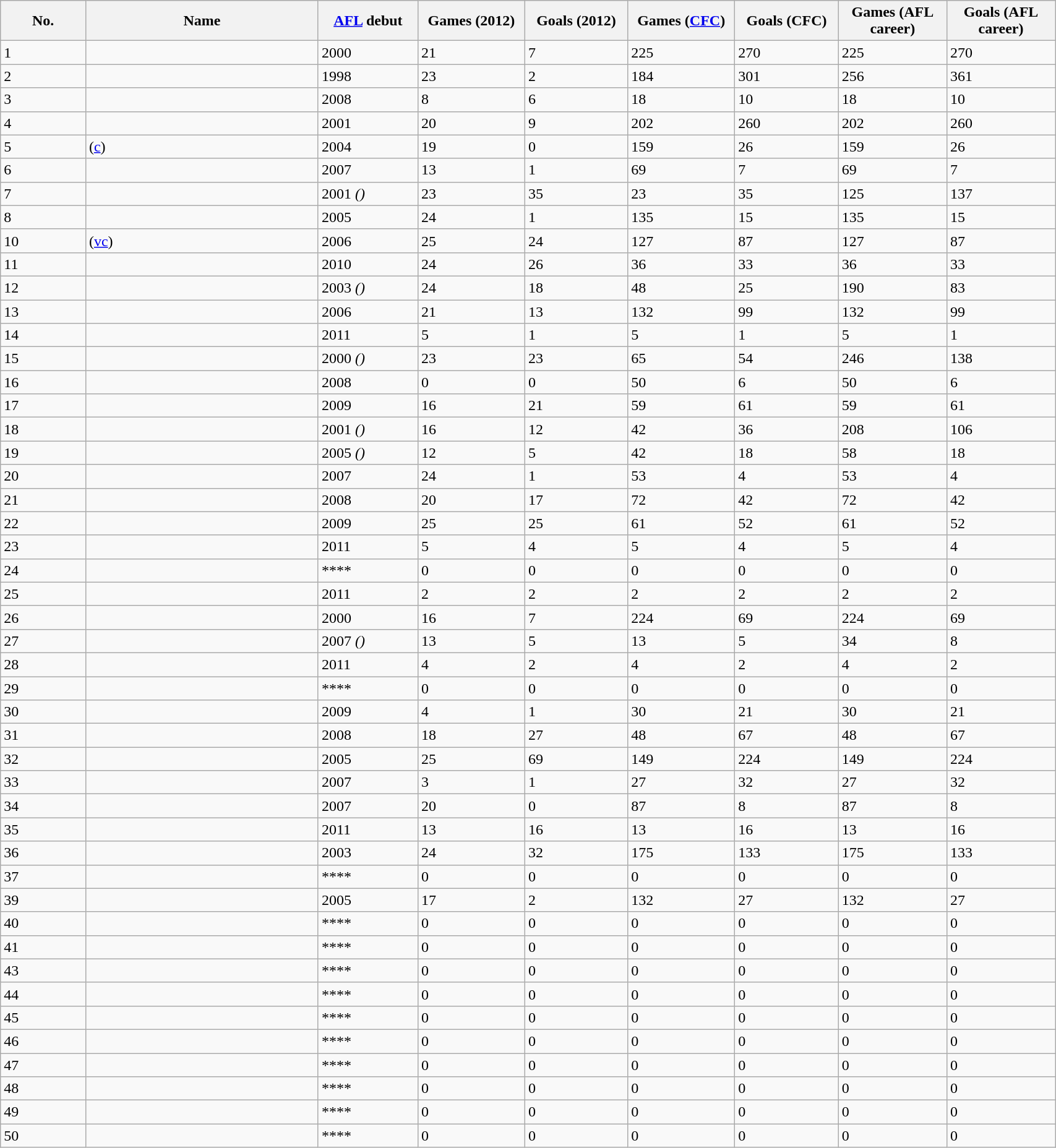<table class="wikitable sortable" style="width:90%;">
<tr style="background:#efefef;">
<th width=2%>No.</th>
<th width=6%>Name</th>
<th width=2%><a href='#'>AFL</a> debut</th>
<th width=2%>Games (2012)</th>
<th width=2%>Goals (2012)</th>
<th width=2%>Games (<a href='#'>CFC</a>)</th>
<th width=2%>Goals (CFC)</th>
<th width=2%>Games (AFL career)</th>
<th width=2%>Goals (AFL career)</th>
</tr>
<tr>
<td align=left>1</td>
<td></td>
<td>2000</td>
<td>21</td>
<td>7</td>
<td>225</td>
<td>270</td>
<td>225</td>
<td>270</td>
</tr>
<tr>
<td align=left>2</td>
<td></td>
<td>1998</td>
<td>23</td>
<td>2</td>
<td>184</td>
<td>301</td>
<td>256</td>
<td>361</td>
</tr>
<tr>
<td align=left>3</td>
<td></td>
<td>2008</td>
<td>8</td>
<td>6</td>
<td>18</td>
<td>10</td>
<td>18</td>
<td>10</td>
</tr>
<tr>
<td align=left>4</td>
<td></td>
<td>2001</td>
<td>20</td>
<td>9</td>
<td>202</td>
<td>260</td>
<td>202</td>
<td>260</td>
</tr>
<tr>
<td align=left>5</td>
<td> (<a href='#'>c</a>)</td>
<td>2004</td>
<td>19</td>
<td>0</td>
<td>159</td>
<td>26</td>
<td>159</td>
<td>26</td>
</tr>
<tr>
<td align=left>6</td>
<td></td>
<td>2007</td>
<td>13</td>
<td>1</td>
<td>69</td>
<td>7</td>
<td>69</td>
<td>7</td>
</tr>
<tr>
<td align=left>7</td>
<td></td>
<td>2001 <em>()</em></td>
<td>23</td>
<td>35</td>
<td>23</td>
<td>35</td>
<td>125</td>
<td>137</td>
</tr>
<tr>
<td align=left>8</td>
<td></td>
<td>2005</td>
<td>24</td>
<td>1</td>
<td>135</td>
<td>15</td>
<td>135</td>
<td>15</td>
</tr>
<tr>
<td align=left>10</td>
<td> (<a href='#'>vc</a>)</td>
<td>2006</td>
<td>25</td>
<td>24</td>
<td>127</td>
<td>87</td>
<td>127</td>
<td>87</td>
</tr>
<tr>
<td align=left>11</td>
<td></td>
<td>2010</td>
<td>24</td>
<td>26</td>
<td>36</td>
<td>33</td>
<td>36</td>
<td>33</td>
</tr>
<tr>
<td align=left>12</td>
<td></td>
<td>2003 <em>()</em></td>
<td>24</td>
<td>18</td>
<td>48</td>
<td>25</td>
<td>190</td>
<td>83</td>
</tr>
<tr>
<td align=left>13</td>
<td></td>
<td>2006</td>
<td>21</td>
<td>13</td>
<td>132</td>
<td>99</td>
<td>132</td>
<td>99</td>
</tr>
<tr>
<td align=left>14</td>
<td></td>
<td>2011</td>
<td>5</td>
<td>1</td>
<td>5</td>
<td>1</td>
<td>5</td>
<td>1</td>
</tr>
<tr>
<td align=left>15</td>
<td></td>
<td>2000 <em>()</em></td>
<td>23</td>
<td>23</td>
<td>65</td>
<td>54</td>
<td>246</td>
<td>138</td>
</tr>
<tr>
<td align=left>16</td>
<td></td>
<td>2008</td>
<td>0</td>
<td>0</td>
<td>50</td>
<td>6</td>
<td>50</td>
<td>6</td>
</tr>
<tr>
<td align=left>17</td>
<td></td>
<td>2009</td>
<td>16</td>
<td>21</td>
<td>59</td>
<td>61</td>
<td>59</td>
<td>61</td>
</tr>
<tr>
<td align=left>18</td>
<td></td>
<td>2001 <em>()</em></td>
<td>16</td>
<td>12</td>
<td>42</td>
<td>36</td>
<td>208</td>
<td>106</td>
</tr>
<tr>
<td align=left>19</td>
<td></td>
<td>2005 <em>()</em></td>
<td>12</td>
<td>5</td>
<td>42</td>
<td>18</td>
<td>58</td>
<td>18</td>
</tr>
<tr>
<td align=left>20</td>
<td></td>
<td>2007</td>
<td>24</td>
<td>1</td>
<td>53</td>
<td>4</td>
<td>53</td>
<td>4</td>
</tr>
<tr>
<td align=left>21</td>
<td></td>
<td>2008</td>
<td>20</td>
<td>17</td>
<td>72</td>
<td>42</td>
<td>72</td>
<td>42</td>
</tr>
<tr>
<td align=left>22</td>
<td></td>
<td>2009</td>
<td>25</td>
<td>25</td>
<td>61</td>
<td>52</td>
<td>61</td>
<td>52</td>
</tr>
<tr>
<td align=left>23</td>
<td></td>
<td>2011</td>
<td>5</td>
<td>4</td>
<td>5</td>
<td>4</td>
<td>5</td>
<td>4</td>
</tr>
<tr>
<td align=left>24</td>
<td></td>
<td>****</td>
<td>0</td>
<td>0</td>
<td>0</td>
<td>0</td>
<td>0</td>
<td>0</td>
</tr>
<tr>
<td align=left>25</td>
<td></td>
<td>2011</td>
<td>2</td>
<td>2</td>
<td>2</td>
<td>2</td>
<td>2</td>
<td>2</td>
</tr>
<tr>
<td align=left>26</td>
<td></td>
<td>2000</td>
<td>16</td>
<td>7</td>
<td>224</td>
<td>69</td>
<td>224</td>
<td>69</td>
</tr>
<tr>
<td align=left>27</td>
<td></td>
<td>2007 <em>()</em></td>
<td>13</td>
<td>5</td>
<td>13</td>
<td>5</td>
<td>34</td>
<td>8</td>
</tr>
<tr>
<td align=left>28</td>
<td></td>
<td>2011</td>
<td>4</td>
<td>2</td>
<td>4</td>
<td>2</td>
<td>4</td>
<td>2</td>
</tr>
<tr>
<td align=left>29</td>
<td></td>
<td>****</td>
<td>0</td>
<td>0</td>
<td>0</td>
<td>0</td>
<td>0</td>
<td>0</td>
</tr>
<tr>
<td align=left>30</td>
<td></td>
<td>2009</td>
<td>4</td>
<td>1</td>
<td>30</td>
<td>21</td>
<td>30</td>
<td>21</td>
</tr>
<tr>
<td align=left>31</td>
<td></td>
<td>2008</td>
<td>18</td>
<td>27</td>
<td>48</td>
<td>67</td>
<td>48</td>
<td>67</td>
</tr>
<tr>
<td align=left>32</td>
<td></td>
<td>2005</td>
<td>25</td>
<td>69</td>
<td>149</td>
<td>224</td>
<td>149</td>
<td>224</td>
</tr>
<tr>
<td align=left>33</td>
<td></td>
<td>2007</td>
<td>3</td>
<td>1</td>
<td>27</td>
<td>32</td>
<td>27</td>
<td>32</td>
</tr>
<tr>
<td align=left>34</td>
<td></td>
<td>2007</td>
<td>20</td>
<td>0</td>
<td>87</td>
<td>8</td>
<td>87</td>
<td>8</td>
</tr>
<tr>
<td align=left>35</td>
<td></td>
<td>2011</td>
<td>13</td>
<td>16</td>
<td>13</td>
<td>16</td>
<td>13</td>
<td>16</td>
</tr>
<tr>
<td align=left>36</td>
<td></td>
<td>2003</td>
<td>24</td>
<td>32</td>
<td>175</td>
<td>133</td>
<td>175</td>
<td>133</td>
</tr>
<tr>
<td align=left>37</td>
<td></td>
<td>****</td>
<td>0</td>
<td>0</td>
<td>0</td>
<td>0</td>
<td>0</td>
<td>0</td>
</tr>
<tr>
<td align=left>39</td>
<td></td>
<td>2005</td>
<td>17</td>
<td>2</td>
<td>132</td>
<td>27</td>
<td>132</td>
<td>27</td>
</tr>
<tr>
<td align=left>40</td>
<td></td>
<td>****</td>
<td>0</td>
<td>0</td>
<td>0</td>
<td>0</td>
<td>0</td>
<td>0</td>
</tr>
<tr>
<td align=left>41</td>
<td></td>
<td>****</td>
<td>0</td>
<td>0</td>
<td>0</td>
<td>0</td>
<td>0</td>
<td>0</td>
</tr>
<tr>
<td align=left>43</td>
<td></td>
<td>****</td>
<td>0</td>
<td>0</td>
<td>0</td>
<td>0</td>
<td>0</td>
<td>0</td>
</tr>
<tr>
<td align=left>44</td>
<td></td>
<td>****</td>
<td>0</td>
<td>0</td>
<td>0</td>
<td>0</td>
<td>0</td>
<td>0</td>
</tr>
<tr>
<td align=left>45</td>
<td></td>
<td>****</td>
<td>0</td>
<td>0</td>
<td>0</td>
<td>0</td>
<td>0</td>
<td>0</td>
</tr>
<tr>
<td align=left>46</td>
<td></td>
<td>****</td>
<td>0</td>
<td>0</td>
<td>0</td>
<td>0</td>
<td>0</td>
<td>0</td>
</tr>
<tr>
<td align=left>47</td>
<td></td>
<td>****</td>
<td>0</td>
<td>0</td>
<td>0</td>
<td>0</td>
<td>0</td>
<td>0</td>
</tr>
<tr>
<td align=left>48</td>
<td></td>
<td>****</td>
<td>0</td>
<td>0</td>
<td>0</td>
<td>0</td>
<td>0</td>
<td>0</td>
</tr>
<tr>
<td align=left>49</td>
<td></td>
<td>****</td>
<td>0</td>
<td>0</td>
<td>0</td>
<td>0</td>
<td>0</td>
<td>0</td>
</tr>
<tr>
<td align=left>50</td>
<td></td>
<td>****</td>
<td>0</td>
<td>0</td>
<td>0</td>
<td>0</td>
<td>0</td>
<td>0</td>
</tr>
</table>
